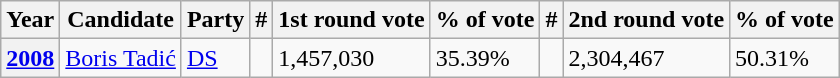<table class="wikitable">
<tr>
<th>Year</th>
<th>Candidate</th>
<th>Party</th>
<th>#</th>
<th>1st round vote</th>
<th>% of vote</th>
<th>#</th>
<th>2nd round vote</th>
<th>% of vote</th>
</tr>
<tr>
<th><a href='#'>2008</a></th>
<td><a href='#'>Boris Tadić</a></td>
<td><a href='#'>DS</a></td>
<td></td>
<td>1,457,030</td>
<td>35.39%</td>
<td></td>
<td>2,304,467</td>
<td>50.31%</td>
</tr>
</table>
